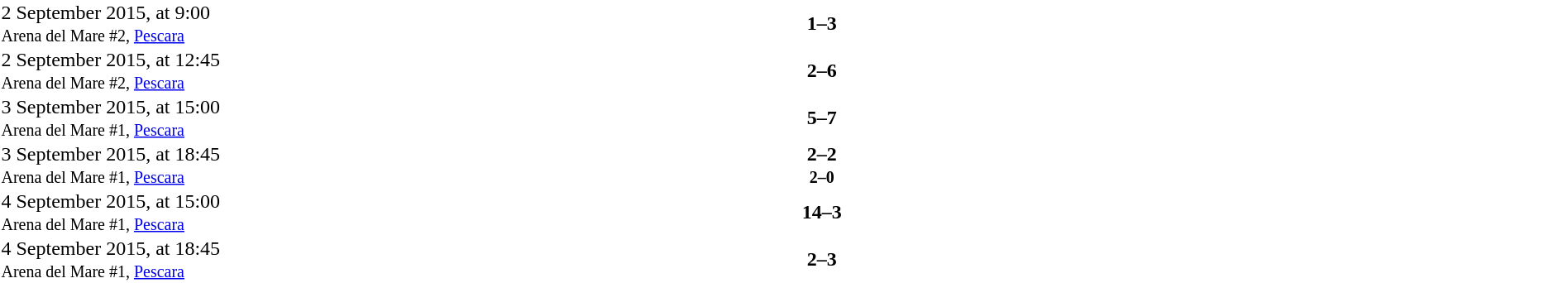<table border=0 cellspacing=0 cellpadding=1 style="font-size: 100%; border-collapse: collapse;">
<tr align=center>
<th width=23%></th>
<th width=23%></th>
<th width=13%></th>
<th width=23%></th>
<th width=18%></th>
</tr>
<tr bgcolor=#FFFFFF>
<td>2 September 2015, at 9:00 <br><small>Arena del Mare #2, <a href='#'>Pescara</a></small></td>
<td align="right"><strong></strong></td>
<td align="center"><strong>1–3</strong></td>
<td><strong></strong></td>
<td></td>
<td></td>
</tr>
<tr bgcolor=#FFFFFF>
<td>2 September 2015, at 12:45 <br><small>Arena del Mare #2, <a href='#'>Pescara</a></small></td>
<td align="right"><strong></strong></td>
<td align="center"><strong>2–6</strong></td>
<td><strong></strong></td>
<td></td>
<td></td>
</tr>
<tr bgcolor=#FFFFFF>
<td>3 September 2015, at 15:00 <br><small>Arena del Mare #1, <a href='#'>Pescara</a></small></td>
<td align="right"><strong></strong></td>
<td align="center"><strong>5–7</strong></td>
<td><strong></strong></td>
<td></td>
<td></td>
</tr>
<tr bgcolor=#FFFFFF>
<td>3 September 2015, at 18:45 <br><small>Arena del Mare #1, <a href='#'>Pescara</a></small></td>
<td align="right"><strong> </strong></td>
<td align="center"><strong>2–2 </strong><br><small><strong>2–0 </strong></small></td>
<td><strong></strong></td>
<td></td>
<td></td>
</tr>
<tr bgcolor=#FFFFFF>
<td>4 September 2015, at 15:00 <br><small>Arena del Mare #1, <a href='#'>Pescara</a></small></td>
<td align="right"><strong></strong></td>
<td align="center"><strong>14–3</strong></td>
<td><strong></strong></td>
<td></td>
<td></td>
</tr>
<tr bgcolor=#FFFFFF>
<td>4 September 2015, at 18:45 <br><small>Arena del Mare #1, <a href='#'>Pescara</a></small></td>
<td align="right"><strong> </strong></td>
<td align="center"><strong>2–3 </strong></td>
<td><strong></strong></td>
<td></td>
<td></td>
</tr>
</table>
